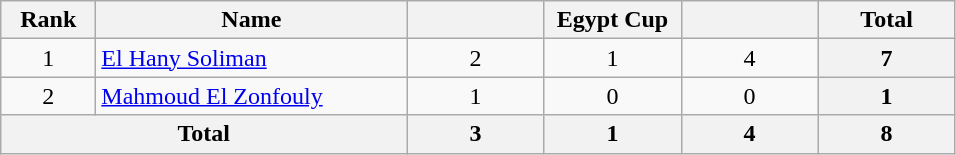<table class=wikitable style="text-align:center">
<tr>
<th style=width:56px;>Rank</th>
<th style=width:200px;>Name</th>
<th style=width:84px;></th>
<th style=width:84px;>Egypt Cup</th>
<th style=width:84px;></th>
<th style=width:84px;>Total</th>
</tr>
<tr>
<td>1</td>
<td align=left> <a href='#'>El Hany Soliman</a></td>
<td>2</td>
<td>1</td>
<td>4</td>
<th>7</th>
</tr>
<tr>
<td>2</td>
<td align=left> <a href='#'>Mahmoud El Zonfouly</a></td>
<td>1</td>
<td>0</td>
<td>0</td>
<th>1</th>
</tr>
<tr>
<th colspan=2>Total</th>
<th>3</th>
<th>1</th>
<th>4</th>
<th>8</th>
</tr>
</table>
